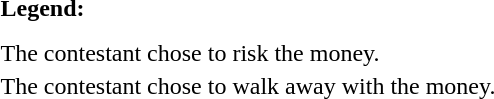<table class="toccolours" style="font-size:100%; white-space:nowrap;">
<tr>
<td><strong>Legend:</strong></td>
<td>      </td>
</tr>
<tr>
<td></td>
</tr>
<tr>
<td></td>
</tr>
<tr>
<td> The contestant chose to risk the money.</td>
</tr>
<tr>
<td> The contestant chose to walk away with the money.</td>
</tr>
</table>
